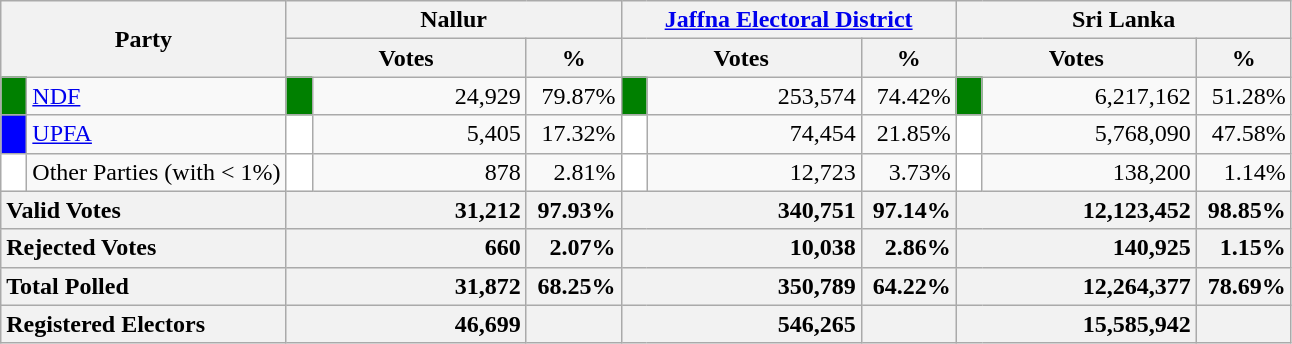<table class="wikitable">
<tr>
<th colspan="2" width="144px"rowspan="2">Party</th>
<th colspan="3" width="216px">Nallur</th>
<th colspan="3" width="216px"><a href='#'>Jaffna Electoral District</a></th>
<th colspan="3" width="216px">Sri Lanka</th>
</tr>
<tr>
<th colspan="2" width="144px">Votes</th>
<th>%</th>
<th colspan="2" width="144px">Votes</th>
<th>%</th>
<th colspan="2" width="144px">Votes</th>
<th>%</th>
</tr>
<tr>
<td style="background-color:green;" width="10px"></td>
<td style="text-align:left;"><a href='#'>NDF</a></td>
<td style="background-color:green;" width="10px"></td>
<td style="text-align:right;">24,929</td>
<td style="text-align:right;">79.87%</td>
<td style="background-color:green;" width="10px"></td>
<td style="text-align:right;">253,574</td>
<td style="text-align:right;">74.42%</td>
<td style="background-color:green;" width="10px"></td>
<td style="text-align:right;">6,217,162</td>
<td style="text-align:right;">51.28%</td>
</tr>
<tr>
<td style="background-color:blue;" width="10px"></td>
<td style="text-align:left;"><a href='#'>UPFA</a></td>
<td style="background-color:white;" width="10px"></td>
<td style="text-align:right;">5,405</td>
<td style="text-align:right;">17.32%</td>
<td style="background-color:white;" width="10px"></td>
<td style="text-align:right;">74,454</td>
<td style="text-align:right;">21.85%</td>
<td style="background-color:white;" width="10px"></td>
<td style="text-align:right;">5,768,090</td>
<td style="text-align:right;">47.58%</td>
</tr>
<tr>
<td style="background-color:white;" width="10px"></td>
<td style="text-align:left;">Other Parties (with < 1%)</td>
<td style="background-color:white;" width="10px"></td>
<td style="text-align:right;">878</td>
<td style="text-align:right;">2.81%</td>
<td style="background-color:white;" width="10px"></td>
<td style="text-align:right;">12,723</td>
<td style="text-align:right;">3.73%</td>
<td style="background-color:white;" width="10px"></td>
<td style="text-align:right;">138,200</td>
<td style="text-align:right;">1.14%</td>
</tr>
<tr>
<th colspan="2" width="144px"style="text-align:left;">Valid Votes</th>
<th style="text-align:right;"colspan="2" width="144px">31,212</th>
<th style="text-align:right;">97.93%</th>
<th style="text-align:right;"colspan="2" width="144px">340,751</th>
<th style="text-align:right;">97.14%</th>
<th style="text-align:right;"colspan="2" width="144px">12,123,452</th>
<th style="text-align:right;">98.85%</th>
</tr>
<tr>
<th colspan="2" width="144px"style="text-align:left;">Rejected Votes</th>
<th style="text-align:right;"colspan="2" width="144px">660</th>
<th style="text-align:right;">2.07%</th>
<th style="text-align:right;"colspan="2" width="144px">10,038</th>
<th style="text-align:right;">2.86%</th>
<th style="text-align:right;"colspan="2" width="144px">140,925</th>
<th style="text-align:right;">1.15%</th>
</tr>
<tr>
<th colspan="2" width="144px"style="text-align:left;">Total Polled</th>
<th style="text-align:right;"colspan="2" width="144px">31,872</th>
<th style="text-align:right;">68.25%</th>
<th style="text-align:right;"colspan="2" width="144px">350,789</th>
<th style="text-align:right;">64.22%</th>
<th style="text-align:right;"colspan="2" width="144px">12,264,377</th>
<th style="text-align:right;">78.69%</th>
</tr>
<tr>
<th colspan="2" width="144px"style="text-align:left;">Registered Electors</th>
<th style="text-align:right;"colspan="2" width="144px">46,699</th>
<th></th>
<th style="text-align:right;"colspan="2" width="144px">546,265</th>
<th></th>
<th style="text-align:right;"colspan="2" width="144px">15,585,942</th>
<th></th>
</tr>
</table>
